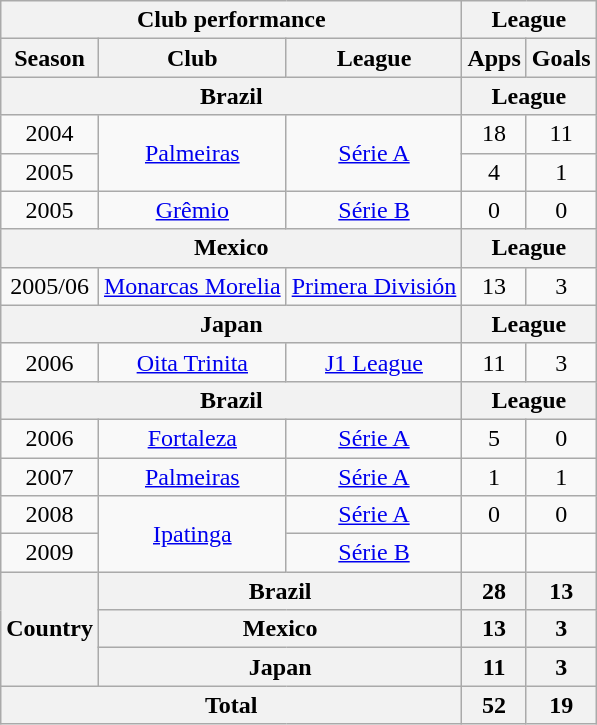<table class="wikitable" style="text-align:center;">
<tr>
<th colspan=3>Club performance</th>
<th colspan=2>League</th>
</tr>
<tr>
<th>Season</th>
<th>Club</th>
<th>League</th>
<th>Apps</th>
<th>Goals</th>
</tr>
<tr>
<th colspan=3>Brazil</th>
<th colspan=2>League</th>
</tr>
<tr>
<td>2004</td>
<td rowspan="2"><a href='#'>Palmeiras</a></td>
<td rowspan="2"><a href='#'>Série A</a></td>
<td>18</td>
<td>11</td>
</tr>
<tr>
<td>2005</td>
<td>4</td>
<td>1</td>
</tr>
<tr>
<td>2005</td>
<td><a href='#'>Grêmio</a></td>
<td><a href='#'>Série B</a></td>
<td>0</td>
<td>0</td>
</tr>
<tr>
<th colspan=3>Mexico</th>
<th colspan=2>League</th>
</tr>
<tr>
<td>2005/06</td>
<td><a href='#'>Monarcas Morelia</a></td>
<td><a href='#'>Primera División</a></td>
<td>13</td>
<td>3</td>
</tr>
<tr>
<th colspan=3>Japan</th>
<th colspan=2>League</th>
</tr>
<tr>
<td>2006</td>
<td><a href='#'>Oita Trinita</a></td>
<td><a href='#'>J1 League</a></td>
<td>11</td>
<td>3</td>
</tr>
<tr>
<th colspan=3>Brazil</th>
<th colspan=2>League</th>
</tr>
<tr>
<td>2006</td>
<td><a href='#'>Fortaleza</a></td>
<td><a href='#'>Série A</a></td>
<td>5</td>
<td>0</td>
</tr>
<tr>
<td>2007</td>
<td><a href='#'>Palmeiras</a></td>
<td><a href='#'>Série A</a></td>
<td>1</td>
<td>1</td>
</tr>
<tr>
<td>2008</td>
<td rowspan="2"><a href='#'>Ipatinga</a></td>
<td><a href='#'>Série A</a></td>
<td>0</td>
<td>0</td>
</tr>
<tr>
<td>2009</td>
<td><a href='#'>Série B</a></td>
<td></td>
<td></td>
</tr>
<tr>
<th rowspan=3>Country</th>
<th colspan=2>Brazil</th>
<th>28</th>
<th>13</th>
</tr>
<tr>
<th colspan=2>Mexico</th>
<th>13</th>
<th>3</th>
</tr>
<tr>
<th colspan=2>Japan</th>
<th>11</th>
<th>3</th>
</tr>
<tr>
<th colspan=3>Total</th>
<th>52</th>
<th>19</th>
</tr>
</table>
